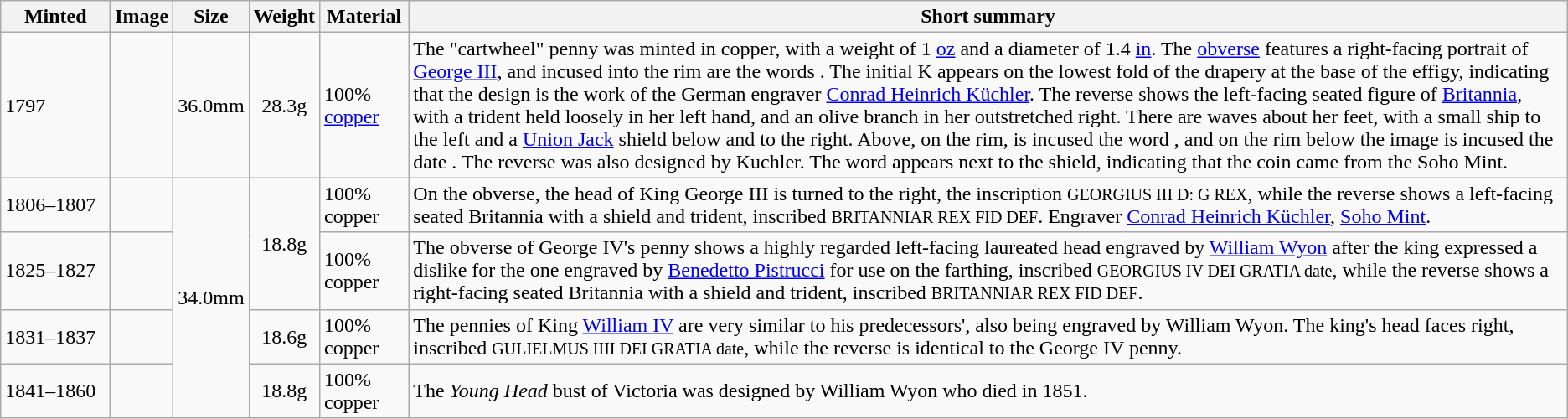<table class="wikitable sortable">
<tr>
<th class="unsortable" width="7%">Minted</th>
<th class="unsortable">Image</th>
<th>Size</th>
<th>Weight</th>
<th class="unsortable">Material</th>
<th class="unsortable">Short summary</th>
</tr>
<tr>
<td>1797</td>
<td></td>
<td align="center">36.0mm</td>
<td align="center">28.3g</td>
<td>100% <a href='#'>copper</a></td>
<td>The "cartwheel" penny was minted in copper, with a weight of 1 <a href='#'>oz</a> and a diameter of 1.4 <a href='#'>in</a>. The <a href='#'>obverse</a> features a right-facing portrait of <a href='#'>George III</a>, and incused into the rim are the words . The initial K appears on the lowest fold of the drapery at the base of the effigy, indicating that the design is the work of the German engraver <a href='#'>Conrad Heinrich Küchler</a>. The reverse shows the left-facing seated figure of <a href='#'>Britannia</a>, with a trident held loosely in her left hand, and an olive branch in her outstretched right. There are waves about her feet, with a small ship to the left and a <a href='#'>Union Jack</a> shield below and to the right. Above, on the rim, is incused the word , and on the rim below the image is incused the date . The reverse was also designed by Kuchler. The word  appears next to the shield, indicating that the coin came from the Soho Mint.</td>
</tr>
<tr>
<td>1806–1807</td>
<td></td>
<td rowspan="4" align="center">34.0mm</td>
<td rowspan="2" align="center">18.8g</td>
<td>100% copper</td>
<td>On the obverse, the head of King George III is turned to the right, the inscription <small>GEORGIUS III D: G REX</small>, while the reverse shows a left-facing seated Britannia with a shield and trident, inscribed <small>BRITANNIAR REX FID DEF</small>. Engraver <a href='#'>Conrad Heinrich Küchler</a>, <a href='#'>Soho Mint</a>.</td>
</tr>
<tr>
<td>1825–1827</td>
<td></td>
<td>100% copper</td>
<td>The obverse of George IV's penny shows a highly regarded left-facing laureated head engraved by <a href='#'>William Wyon</a> after the king expressed a dislike for the one engraved by <a href='#'>Benedetto Pistrucci</a> for use on the farthing, inscribed <small>GEORGIUS IV DEI GRATIA date</small>, while the reverse shows a right-facing seated Britannia with a shield and trident, inscribed <small>BRITANNIAR REX FID DEF</small>.</td>
</tr>
<tr>
<td>1831–1837</td>
<td></td>
<td align="center">18.6g</td>
<td>100% copper</td>
<td>The pennies of King <a href='#'>William IV</a> are very similar to his predecessors', also being engraved by William Wyon. The king's head faces right, inscribed <small>GULIELMUS IIII DEI GRATIA date</small>, while the reverse is identical to the George IV penny.</td>
</tr>
<tr>
<td>1841–1860</td>
<td></td>
<td align="center">18.8g</td>
<td>100% copper</td>
<td>The <em>Young Head</em> bust of Victoria was designed by William Wyon who died in 1851.</td>
</tr>
</table>
